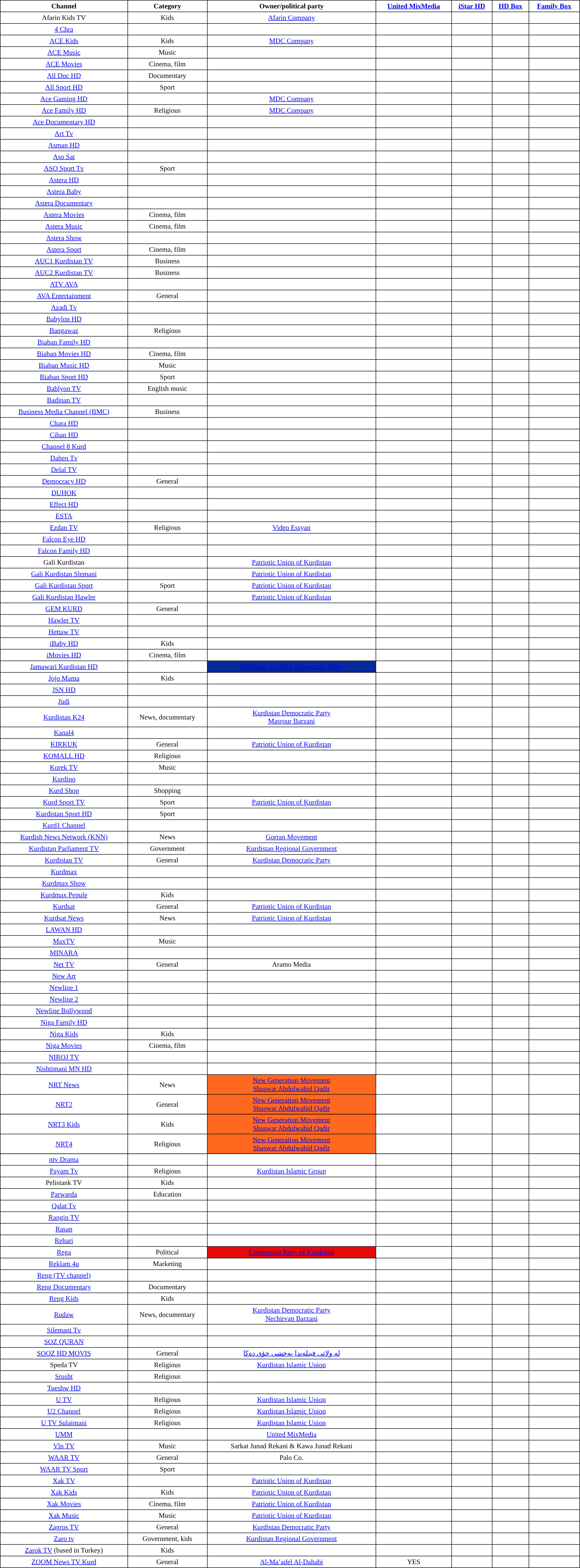<table class="toccolours sortable" border="1" cellpadding="3" style="border-collapse:collapse; font-size: 90%; text-align:center" width="95%">
<tr>
<th>Channel</th>
<th>Category</th>
<th>Owner/political party</th>
<th><a href='#'>United MixMedia</a></th>
<th><a href='#'>iStar HD</a></th>
<th><a href='#'>HD Box</a></th>
<th><a href='#'>Family Box</a></th>
</tr>
<tr>
<td>Afarin Kids TV</td>
<td>Kids</td>
<td style="background:"><a href='#'>Afarin Company</a></td>
<td></td>
<td></td>
<td></td>
<td></td>
</tr>
<tr>
<td><a href='#'>4 Chra</a></td>
<td></td>
<td></td>
<td></td>
<td></td>
<td></td>
<td></td>
</tr>
<tr>
<td><a href='#'>ACE Kids</a></td>
<td>Kids</td>
<td style="background:"><a href='#'>MDC Company</a></td>
<td></td>
<td></td>
<td></td>
<td></td>
</tr>
<tr>
<td><a href='#'>ACE Music</a></td>
<td>Music</td>
<td></td>
<td></td>
<td></td>
<td></td>
<td></td>
</tr>
<tr>
<td><a href='#'>ACE Movies</a></td>
<td>Cinema, film</td>
<td></td>
<td></td>
<td></td>
<td></td>
<td></td>
</tr>
<tr>
<td><a href='#'>All Doc HD</a></td>
<td>Documentary</td>
<td></td>
<td></td>
<td></td>
<td></td>
<td></td>
</tr>
<tr>
<td><a href='#'>All Sport HD</a></td>
<td>Sport</td>
<td></td>
<td></td>
<td></td>
<td></td>
<td></td>
</tr>
<tr>
<td><a href='#'>Ace Gaming HD</a></td>
<td></td>
<td style="background:"><a href='#'>MDC Company</a></td>
<td></td>
<td></td>
<td></td>
<td></td>
</tr>
<tr>
<td><a href='#'>Ace Family HD</a></td>
<td>Religious</td>
<td style="background:"><a href='#'>MDC Company</a></td>
<td></td>
<td></td>
<td></td>
<td></td>
</tr>
<tr>
<td><a href='#'>Ace Documentary HD</a></td>
<td></td>
<td></td>
<td></td>
<td></td>
<td></td>
<td></td>
</tr>
<tr>
<td><a href='#'>Art Tv</a></td>
<td></td>
<td></td>
<td></td>
<td></td>
<td></td>
<td></td>
</tr>
<tr>
<td><a href='#'>Asman HD</a></td>
<td></td>
<td></td>
<td></td>
<td></td>
<td></td>
<td></td>
</tr>
<tr>
<td><a href='#'>Aso Sat</a></td>
<td></td>
<td></td>
<td></td>
<td></td>
<td></td>
<td></td>
</tr>
<tr>
<td><a href='#'>ASO Sport Tv</a></td>
<td>Sport</td>
<td></td>
<td></td>
<td></td>
<td></td>
<td></td>
</tr>
<tr>
<td><a href='#'>Astera HD</a></td>
<td></td>
<td></td>
<td></td>
<td></td>
<td></td>
<td></td>
</tr>
<tr>
<td><a href='#'>Astera Baby</a></td>
<td></td>
<td></td>
<td></td>
<td></td>
<td></td>
<td></td>
</tr>
<tr>
<td><a href='#'>Astera Documentary</a></td>
<td></td>
<td></td>
<td></td>
<td></td>
<td></td>
<td></td>
</tr>
<tr>
<td><a href='#'>Astera Movies</a></td>
<td>Cinema, film</td>
<td></td>
<td></td>
<td></td>
<td></td>
<td></td>
</tr>
<tr>
<td><a href='#'>Astera Music</a></td>
<td>Cinema, film</td>
<td></td>
<td></td>
<td></td>
<td></td>
<td></td>
</tr>
<tr>
<td><a href='#'>Astera Show</a></td>
<td></td>
<td></td>
<td></td>
<td></td>
<td></td>
<td></td>
</tr>
<tr>
<td><a href='#'>Astera Sport</a></td>
<td>Cinema, film</td>
<td></td>
<td></td>
<td></td>
<td></td>
<td></td>
</tr>
<tr>
<td><a href='#'>AUC1 Kurdistan TV</a></td>
<td>Business</td>
<td></td>
<td></td>
<td></td>
<td></td>
<td></td>
</tr>
<tr>
<td><a href='#'>AUC2 Kurdistan TV</a></td>
<td>Business</td>
<td></td>
<td></td>
<td></td>
<td></td>
<td></td>
</tr>
<tr>
<td><a href='#'>ATV AVA</a></td>
<td></td>
<td></td>
<td></td>
<td></td>
<td></td>
<td></td>
</tr>
<tr>
<td><a href='#'>AVA Entertainment</a></td>
<td>General</td>
<td></td>
<td></td>
<td></td>
<td></td>
<td></td>
</tr>
<tr>
<td><a href='#'>Azadi Tv</a></td>
<td></td>
<td></td>
<td></td>
<td></td>
<td></td>
<td></td>
</tr>
<tr>
<td><a href='#'>Babylon HD</a></td>
<td></td>
<td></td>
<td></td>
<td></td>
<td></td>
<td></td>
</tr>
<tr>
<td><a href='#'>Bangawaz</a></td>
<td>Religious</td>
<td></td>
<td></td>
<td></td>
<td></td>
<td></td>
</tr>
<tr>
<td><a href='#'>Biaban Family HD</a></td>
<td></td>
<td></td>
<td></td>
<td></td>
<td></td>
<td></td>
</tr>
<tr>
<td><a href='#'>Biaban Movies HD</a></td>
<td>Cinema, film</td>
<td></td>
<td></td>
<td></td>
<td></td>
<td></td>
</tr>
<tr>
<td><a href='#'>Biaban Music HD</a></td>
<td>Music</td>
<td></td>
<td></td>
<td></td>
<td></td>
<td></td>
</tr>
<tr>
<td><a href='#'>Biaban Sport HD</a></td>
<td>Sport</td>
<td></td>
<td></td>
<td></td>
<td></td>
<td></td>
</tr>
<tr>
<td><a href='#'>Bablyon TV</a></td>
<td>English music</td>
<td></td>
<td></td>
<td></td>
<td></td>
<td></td>
</tr>
<tr>
<td><a href='#'>Badinan TV</a></td>
<td></td>
<td></td>
<td></td>
<td></td>
<td></td>
<td></td>
</tr>
<tr>
<td><a href='#'>Business Media Channel (BMC)</a></td>
<td>Business</td>
<td></td>
<td></td>
<td></td>
<td></td>
<td></td>
</tr>
<tr>
<td><a href='#'>Chara HD</a></td>
<td></td>
<td></td>
<td></td>
<td></td>
<td></td>
<td></td>
</tr>
<tr>
<td><a href='#'>Cihan HD</a></td>
<td></td>
<td></td>
<td></td>
<td></td>
<td></td>
<td></td>
</tr>
<tr>
<td><a href='#'>Channel 8 Kurd</a></td>
<td></td>
<td></td>
<td></td>
<td></td>
<td></td>
<td></td>
</tr>
<tr>
<td><a href='#'>Dahen Tv</a></td>
<td></td>
<td></td>
<td></td>
<td></td>
<td></td>
<td></td>
</tr>
<tr>
<td><a href='#'>Delal TV</a></td>
<td></td>
<td></td>
<td></td>
<td></td>
<td></td>
<td></td>
</tr>
<tr>
<td><a href='#'>Democracy HD</a></td>
<td>General</td>
<td></td>
<td></td>
<td></td>
<td></td>
<td></td>
</tr>
<tr>
<td><a href='#'>DUHOK</a></td>
<td></td>
<td></td>
<td></td>
<td></td>
<td></td>
<td></td>
</tr>
<tr>
<td><a href='#'>Effect HD</a></td>
<td></td>
<td></td>
<td></td>
<td></td>
<td></td>
<td></td>
</tr>
<tr>
<td><a href='#'>ESTA</a></td>
<td></td>
<td></td>
<td></td>
<td></td>
<td></td>
<td></td>
</tr>
<tr>
<td><a href='#'>Ezdan TV</a></td>
<td>Religious</td>
<td><a href='#'>Video Essyan</a></td>
<td></td>
<td></td>
<td></td>
<td></td>
</tr>
<tr>
<td><a href='#'>Falcon Eye HD</a></td>
<td></td>
<td></td>
<td></td>
<td></td>
<td></td>
<td></td>
</tr>
<tr>
<td><a href='#'>Falcon Family HD</a></td>
<td></td>
<td></td>
<td></td>
<td></td>
<td></td>
<td></td>
</tr>
<tr>
<td>Gali Kurdistan</td>
<td></td>
<td style="background: "><a href='#'>Patriotic Union of Kurdistan</a></td>
<td></td>
<td></td>
<td></td>
<td></td>
</tr>
<tr>
<td><a href='#'>Gali Kurdistan Slemani</a></td>
<td></td>
<td style="background: "><a href='#'>Patriotic Union of Kurdistan</a></td>
<td></td>
<td></td>
<td></td>
<td></td>
</tr>
<tr>
<td><a href='#'>Gali Kurdistan Sport</a></td>
<td>Sport</td>
<td style="background: "><a href='#'>Patriotic Union of Kurdistan</a></td>
<td></td>
<td></td>
<td></td>
<td></td>
</tr>
<tr>
<td><a href='#'>Gali Kurdistan Hawler</a></td>
<td></td>
<td style="background: "><a href='#'>Patriotic Union of Kurdistan</a></td>
<td></td>
<td></td>
<td></td>
<td></td>
</tr>
<tr>
<td><a href='#'>GEM KURD</a></td>
<td>General</td>
<td></td>
<td></td>
<td></td>
<td></td>
<td></td>
</tr>
<tr>
<td><a href='#'>Hawler TV</a></td>
<td></td>
<td></td>
<td></td>
<td></td>
<td></td>
<td></td>
</tr>
<tr>
<td><a href='#'>Hettaw TV</a></td>
<td></td>
<td></td>
<td></td>
<td></td>
<td></td>
<td></td>
</tr>
<tr>
<td><a href='#'>iBaby HD</a></td>
<td>Kids</td>
<td></td>
<td></td>
<td></td>
<td></td>
<td></td>
</tr>
<tr>
<td><a href='#'>iMovies HD</a></td>
<td>Cinema, film</td>
<td></td>
<td></td>
<td></td>
<td></td>
<td></td>
</tr>
<tr>
<td><a href='#'>Jamawari Kurdistan HD</a></td>
<td></td>
<td style="background: #06299C;"><a href='#'>Kurdistan Socialist Democratic Party</a></td>
<td></td>
<td></td>
<td></td>
<td></td>
</tr>
<tr>
<td><a href='#'>Jojo Mama</a></td>
<td>Kids</td>
<td></td>
<td></td>
<td></td>
<td></td>
<td></td>
</tr>
<tr>
<td><a href='#'>JSN HD</a></td>
<td></td>
<td></td>
<td></td>
<td></td>
<td></td>
<td></td>
</tr>
<tr>
<td><a href='#'>Judi</a></td>
<td></td>
<td></td>
<td></td>
<td></td>
<td></td>
<td></td>
</tr>
<tr>
<td><a href='#'>Kurdistan K24</a></td>
<td>News, documentary</td>
<td style="background: "><a href='#'>Kurdistan Democratic Party</a><br><a href='#'>Masrour Barzani</a></td>
<td></td>
<td></td>
<td></td>
<td></td>
</tr>
<tr>
<td><a href='#'>Kanal4</a></td>
<td></td>
<td></td>
<td></td>
<td></td>
<td></td>
<td></td>
</tr>
<tr>
<td><a href='#'>KIRKUK</a></td>
<td>General</td>
<td style="background: "><a href='#'>Patriotic Union of Kurdistan</a></td>
<td></td>
<td></td>
<td></td>
<td></td>
</tr>
<tr>
<td><a href='#'>KOMALL HD</a></td>
<td>Religious</td>
<td></td>
<td></td>
<td></td>
<td></td>
<td></td>
</tr>
<tr>
<td><a href='#'>Korek TV</a></td>
<td>Music</td>
<td></td>
<td></td>
<td></td>
<td></td>
<td></td>
</tr>
<tr>
<td><a href='#'>Kurdino</a></td>
<td></td>
<td></td>
<td></td>
<td></td>
<td></td>
<td></td>
</tr>
<tr>
<td><a href='#'>Kurd Shop</a></td>
<td>Shopping</td>
<td></td>
<td></td>
<td></td>
<td></td>
<td></td>
</tr>
<tr>
<td><a href='#'>Kurd Sport TV</a></td>
<td>Sport</td>
<td style="background: "><a href='#'>Patriotic Union of Kurdistan</a></td>
<td></td>
<td></td>
<td></td>
<td></td>
</tr>
<tr>
<td><a href='#'>Kurdistan Sport HD</a></td>
<td>Sport</td>
<td></td>
<td></td>
<td></td>
<td></td>
<td></td>
</tr>
<tr>
<td><a href='#'>Kurd1 Channel</a></td>
<td></td>
<td></td>
<td></td>
<td></td>
<td></td>
<td></td>
</tr>
<tr>
<td><a href='#'>Kurdish News Network (KNN)</a></td>
<td>News</td>
<td style="background: "><a href='#'>Gorran Movement</a></td>
<td></td>
<td></td>
<td></td>
<td></td>
</tr>
<tr>
<td><a href='#'>Kurdistan Parliament TV</a></td>
<td>Government</td>
<td><a href='#'>Kurdistan Regional Government</a></td>
<td></td>
<td></td>
<td></td>
<td></td>
</tr>
<tr>
<td><a href='#'>Kurdistan TV</a></td>
<td>General</td>
<td style="background: "><a href='#'>Kurdistan Democratic Party</a></td>
<td></td>
<td></td>
<td></td>
<td></td>
</tr>
<tr>
<td><a href='#'>Kurdmax</a></td>
<td></td>
<td></td>
<td></td>
<td></td>
<td></td>
<td></td>
</tr>
<tr>
<td><a href='#'>Kurdmax Show</a></td>
<td></td>
<td></td>
<td></td>
<td></td>
<td></td>
<td></td>
</tr>
<tr>
<td><a href='#'>Kurdmax Pepule</a></td>
<td>Kids</td>
<td></td>
<td></td>
<td></td>
<td></td>
<td></td>
</tr>
<tr>
<td><a href='#'>Kurdsat</a></td>
<td>General</td>
<td style="background: "><a href='#'>Patriotic Union of Kurdistan</a></td>
<td></td>
<td></td>
<td></td>
<td></td>
</tr>
<tr>
<td><a href='#'>Kurdsat News</a></td>
<td>News</td>
<td style="background: "><a href='#'>Patriotic Union of Kurdistan</a></td>
<td></td>
<td></td>
<td></td>
<td></td>
</tr>
<tr>
<td><a href='#'>LAWAN HD</a></td>
<td></td>
<td></td>
<td></td>
<td></td>
<td></td>
<td></td>
</tr>
<tr>
<td><a href='#'>MaxTV</a></td>
<td>Music</td>
<td></td>
<td></td>
<td></td>
<td></td>
<td></td>
</tr>
<tr>
<td><a href='#'>MINARA</a></td>
<td></td>
<td></td>
<td></td>
<td></td>
<td></td>
<td></td>
</tr>
<tr>
<td><a href='#'>Net TV</a></td>
<td>General</td>
<td>Aramo Media</td>
<td></td>
<td></td>
<td></td>
<td></td>
</tr>
<tr>
<td><a href='#'>New Art</a></td>
<td></td>
<td></td>
<td></td>
<td></td>
<td></td>
<td></td>
</tr>
<tr>
<td><a href='#'>Newline 1</a></td>
<td></td>
<td></td>
<td></td>
<td></td>
<td></td>
<td></td>
</tr>
<tr>
<td><a href='#'>Newline 2</a></td>
<td></td>
<td></td>
<td></td>
<td></td>
<td></td>
<td></td>
</tr>
<tr>
<td><a href='#'>Newline Bollywood</a></td>
<td></td>
<td></td>
<td></td>
<td></td>
<td></td>
<td></td>
</tr>
<tr>
<td><a href='#'>Niga Family HD</a></td>
<td></td>
<td></td>
<td></td>
<td></td>
<td></td>
<td></td>
</tr>
<tr>
<td><a href='#'>Niga Kids</a></td>
<td>Kids</td>
<td></td>
<td></td>
<td></td>
<td></td>
<td></td>
</tr>
<tr>
<td><a href='#'>Niga Movies</a></td>
<td>Cinema, film</td>
<td></td>
<td></td>
<td></td>
<td></td>
<td></td>
</tr>
<tr>
<td><a href='#'>NIROJ TV</a></td>
<td></td>
<td></td>
<td></td>
<td></td>
<td></td>
<td></td>
</tr>
<tr>
<td><a href='#'>Nishtimani MN HD</a></td>
<td></td>
<td></td>
<td></td>
<td></td>
<td></td>
<td></td>
</tr>
<tr>
<td><a href='#'>NRT News</a></td>
<td>News</td>
<td style="background: #FF681F;"><a href='#'>New Generation Movement</a><br><a href='#'>Shaswar Abdulwahid Qadir</a></td>
<td></td>
<td></td>
<td></td>
<td></td>
</tr>
<tr>
<td><a href='#'>NRT2</a></td>
<td>General</td>
<td style="background: #FF681F;"><a href='#'>New Generation Movement</a><br><a href='#'>Shaswar Abdulwahid Qadir</a></td>
<td></td>
<td></td>
<td></td>
<td></td>
</tr>
<tr>
</tr>
<tr>
<td><a href='#'>NRT3 Kids</a></td>
<td>Kids</td>
<td style="background: #FF681F;"><a href='#'>New Generation Movement</a><br><a href='#'>Shaswar Abdulwahid Qadir</a></td>
<td></td>
<td></td>
<td></td>
<td></td>
</tr>
<tr>
<td><a href='#'>NRT4</a></td>
<td>Religious</td>
<td style="background: #FF681F;"><a href='#'>New Generation Movement</a><br><a href='#'>Shaswar Abdulwahid Qadir</a></td>
<td></td>
<td></td>
<td></td>
<td></td>
</tr>
<tr>
</tr>
<tr>
<td><a href='#'>ntv Drama</a></td>
<td></td>
<td></td>
<td></td>
<td></td>
<td></td>
<td></td>
</tr>
<tr>
<td><a href='#'>Payam Tv</a></td>
<td>Religious</td>
<td style="background: "><a href='#'>Kurdistan Islamic Group</a></td>
<td></td>
<td></td>
<td></td>
<td></td>
</tr>
<tr>
<td>Pelistank TV</td>
<td>Kids</td>
<td></td>
<td></td>
<td></td>
<td></td>
<td></td>
</tr>
<tr>
<td><a href='#'>Parwarda</a></td>
<td>Education</td>
<td></td>
<td></td>
<td></td>
<td></td>
<td></td>
</tr>
<tr>
<td><a href='#'>Qalat Tv</a></td>
<td></td>
<td></td>
<td></td>
<td></td>
<td></td>
<td></td>
</tr>
<tr>
<td><a href='#'>Rangin TV</a></td>
<td></td>
<td></td>
<td></td>
<td></td>
<td></td>
<td></td>
</tr>
<tr>
<td><a href='#'>Rasan</a></td>
<td></td>
<td></td>
<td></td>
<td></td>
<td></td>
<td></td>
</tr>
<tr>
<td><a href='#'>Rebari</a></td>
<td></td>
<td></td>
<td></td>
<td></td>
<td></td>
<td></td>
</tr>
<tr>
<td><a href='#'>Rega</a></td>
<td>Political</td>
<td style="background: #E70A0A"><a href='#'>Communist Party of Kurdistan</a></td>
<td></td>
<td></td>
<td></td>
<td></td>
</tr>
<tr>
<td><a href='#'>Reklam 4u</a></td>
<td>Marketing</td>
<td></td>
<td></td>
<td></td>
<td></td>
<td></td>
</tr>
<tr>
<td><a href='#'>Reng (TV channel)</a></td>
<td></td>
<td></td>
<td></td>
<td></td>
<td></td>
<td></td>
</tr>
<tr>
<td><a href='#'>Reng Documentary</a></td>
<td>Documentary</td>
<td></td>
<td></td>
<td></td>
<td></td>
<td></td>
</tr>
<tr>
<td><a href='#'>Reng Kids</a></td>
<td>Kids</td>
<td></td>
<td></td>
<td></td>
<td></td>
<td></td>
</tr>
<tr>
<td><a href='#'>Rudaw</a></td>
<td>News, documentary</td>
<td style="background: "><a href='#'>Kurdistan Democratic Party</a><br><a href='#'>Nechirvan Barzani</a></td>
<td></td>
<td></td>
<td></td>
<td></td>
</tr>
<tr>
<td><a href='#'>Silemani Tv</a></td>
<td></td>
<td></td>
<td></td>
<td></td>
<td></td>
<td></td>
</tr>
<tr>
<td><a href='#'>SOZ QURAN</a></td>
<td></td>
<td></td>
<td></td>
<td></td>
<td></td>
<td></td>
</tr>
<tr>
<td><a href='#'>SOOZ HD MOVIS</a></td>
<td>General</td>
<td style="background: ;"><a href='#'>لە ولاتی فینلەندا پەخشی خۆی دەکا</a></td>
<td></td>
<td></td>
<td></td>
<td></td>
</tr>
<tr>
<td>Speda TV</td>
<td>Religious</td>
<td style="background: "><a href='#'>Kurdistan Islamic Union</a></td>
<td></td>
<td></td>
<td></td>
<td></td>
</tr>
<tr>
<td><a href='#'>Srusht</a></td>
<td>Religious</td>
<td></td>
<td></td>
<td></td>
<td></td>
<td></td>
</tr>
<tr>
<td><a href='#'>Tueshw HD</a></td>
<td></td>
<td></td>
<td></td>
<td></td>
<td></td>
<td></td>
</tr>
<tr>
<td><a href='#'>U TV</a></td>
<td>Religious</td>
<td style="background: "><a href='#'>Kurdistan Islamic Union</a></td>
<td></td>
<td></td>
<td></td>
<td></td>
</tr>
<tr>
<td><a href='#'>U2 Channel</a></td>
<td>Religious</td>
<td style="background: "><a href='#'>Kurdistan Islamic Union</a></td>
<td></td>
<td></td>
<td></td>
<td></td>
</tr>
<tr>
<td><a href='#'>U TV Sulaimani</a></td>
<td>Religious</td>
<td style="background: "><a href='#'>Kurdistan Islamic Union</a></td>
<td></td>
<td></td>
<td></td>
<td></td>
</tr>
<tr>
<td><a href='#'>UMM</a></td>
<td></td>
<td><a href='#'>United MixMedia</a></td>
<td></td>
<td></td>
<td></td>
<td></td>
</tr>
<tr>
<td><a href='#'>Vîn TV</a></td>
<td>Music</td>
<td>Sarkat Junad Rekani & Kawa Junad Rekani</td>
<td></td>
<td></td>
<td></td>
<td></td>
</tr>
<tr>
<td><a href='#'>WAAR TV</a></td>
<td>General</td>
<td>Palo Co.</td>
<td></td>
<td></td>
<td></td>
<td></td>
</tr>
<tr>
<td><a href='#'>WAAR TV Sport</a></td>
<td>Sport</td>
<td></td>
<td></td>
<td></td>
<td></td>
<td></td>
</tr>
<tr>
<td><a href='#'>Xak TV</a></td>
<td></td>
<td style="background: "><a href='#'>Patriotic Union of Kurdistan</a></td>
<td></td>
<td></td>
<td></td>
<td></td>
</tr>
<tr>
<td><a href='#'>Xak Kids</a></td>
<td>Kids</td>
<td style="background: "><a href='#'>Patriotic Union of Kurdistan</a></td>
<td></td>
<td></td>
<td></td>
<td></td>
</tr>
<tr>
<td><a href='#'>Xak Movies</a></td>
<td>Cinema, film</td>
<td style="background: "><a href='#'>Patriotic Union of Kurdistan</a></td>
<td></td>
<td></td>
<td></td>
<td></td>
</tr>
<tr>
<td><a href='#'>Xak Music</a></td>
<td>Music</td>
<td style="background: "><a href='#'>Patriotic Union of Kurdistan</a></td>
<td></td>
<td></td>
<td></td>
<td></td>
</tr>
<tr>
<td><a href='#'>Zagros TV</a></td>
<td>General</td>
<td style="background: "><a href='#'>Kurdistan Democratic Party</a></td>
<td></td>
<td></td>
<td></td>
<td></td>
</tr>
<tr>
<td><a href='#'>Zaro tv</a></td>
<td>Government, kids</td>
<td><a href='#'>Kurdistan Regional Government</a></td>
<td></td>
<td></td>
<td></td>
<td></td>
</tr>
<tr>
<td><a href='#'>Zarok TV</a> (based in Turkey)</td>
<td>Kids</td>
<td></td>
<td></td>
<td></td>
<td></td>
<td></td>
</tr>
<tr>
<td><a href='#'>ZOOM News TV Kurd</a></td>
<td>General</td>
<td><a href='#'>Al-Ma’adel Al-Dahabi</a></td>
<td>YES</td>
<td></td>
<td></td>
<td></td>
</tr>
</table>
